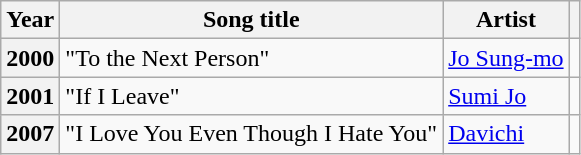<table class="wikitable plainrowheaders sortable">
<tr>
<th scope="col">Year</th>
<th scope="col">Song title</th>
<th scope="col">Artist</th>
<th scope="col" class="unsortable"></th>
</tr>
<tr>
<th scope="row">2000</th>
<td>"To the Next Person"</td>
<td><a href='#'>Jo Sung-mo</a></td>
<td style="text-align:center"></td>
</tr>
<tr>
<th scope="row">2001</th>
<td>"If I Leave"</td>
<td><a href='#'>Sumi Jo</a></td>
<td style="text-align:center"></td>
</tr>
<tr>
<th scope="row">2007</th>
<td>"I Love You Even Though I Hate You"</td>
<td><a href='#'>Davichi</a></td>
<td style="text-align:center"></td>
</tr>
</table>
